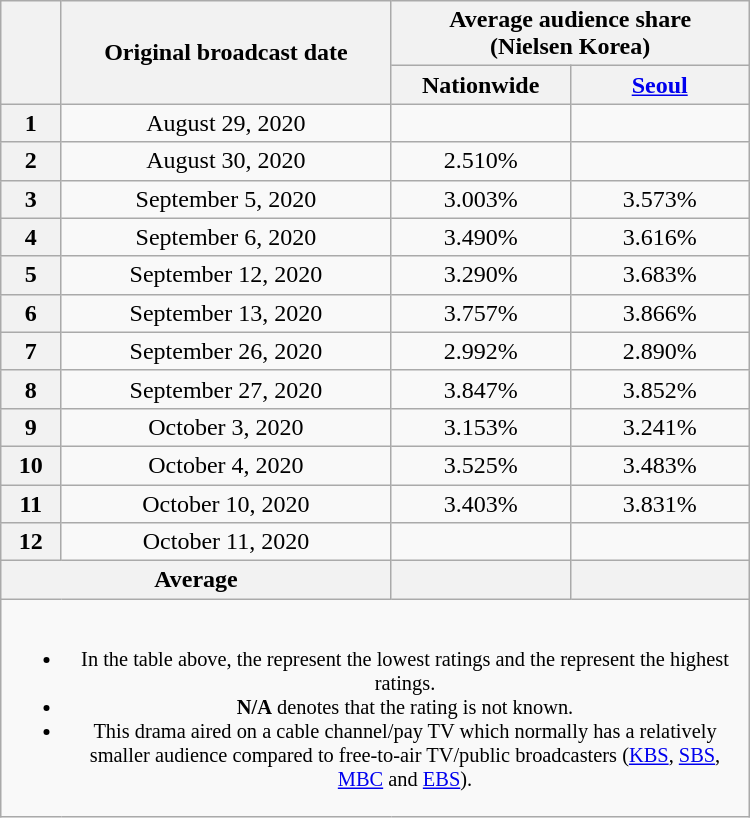<table class="wikitable" style="text-align:center; width:500px; margin-left:auto; margin-right:auto; border:none">
<tr>
<th rowspan="2"></th>
<th rowspan="2">Original broadcast date</th>
<th colspan="2">Average audience share<br>(Nielsen Korea)</th>
</tr>
<tr>
<th style="width:7em">Nationwide</th>
<th style="width:7em"><a href='#'>Seoul</a></th>
</tr>
<tr>
<th>1</th>
<td>August 29, 2020</td>
<td><strong></strong></td>
<td></td>
</tr>
<tr>
<th>2</th>
<td>August 30, 2020</td>
<td>2.510%</td>
<td><strong></strong></td>
</tr>
<tr>
<th>3</th>
<td>September 5, 2020</td>
<td>3.003%</td>
<td>3.573%</td>
</tr>
<tr>
<th>4</th>
<td>September 6, 2020</td>
<td>3.490%</td>
<td>3.616%</td>
</tr>
<tr>
<th>5</th>
<td>September 12, 2020</td>
<td>3.290%</td>
<td>3.683%</td>
</tr>
<tr>
<th>6</th>
<td>September 13, 2020</td>
<td>3.757%</td>
<td>3.866%</td>
</tr>
<tr>
<th>7</th>
<td>September 26, 2020</td>
<td>2.992%</td>
<td>2.890%</td>
</tr>
<tr>
<th>8</th>
<td>September 27, 2020</td>
<td>3.847%</td>
<td>3.852%</td>
</tr>
<tr>
<th>9</th>
<td>October 3, 2020</td>
<td>3.153%</td>
<td>3.241%</td>
</tr>
<tr>
<th>10</th>
<td>October 4, 2020</td>
<td>3.525%</td>
<td>3.483%</td>
</tr>
<tr>
<th>11</th>
<td>October 10, 2020</td>
<td>3.403%</td>
<td>3.831%</td>
</tr>
<tr>
<th>12</th>
<td>October 11, 2020</td>
<td><strong></strong></td>
<td><strong></strong></td>
</tr>
<tr>
<th colspan="2">Average</th>
<th></th>
<th></th>
</tr>
<tr>
<td colspan="6" style="font-size:85%"><br><ul><li>In the table above, the <strong></strong> represent the lowest ratings and the <strong></strong> represent the highest ratings.</li><li><strong>N/A</strong> denotes that the rating is not known.</li><li>This drama aired on a cable channel/pay TV which normally has a relatively smaller audience compared to free-to-air TV/public broadcasters (<a href='#'>KBS</a>, <a href='#'>SBS</a>, <a href='#'>MBC</a> and <a href='#'>EBS</a>).</li></ul></td>
</tr>
</table>
